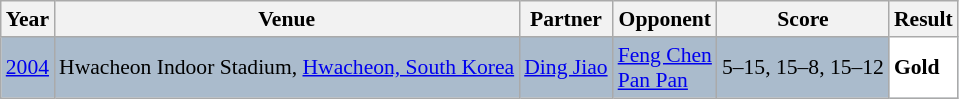<table class="sortable wikitable" style="font-size: 90%;">
<tr>
<th>Year</th>
<th>Venue</th>
<th>Partner</th>
<th>Opponent</th>
<th>Score</th>
<th>Result</th>
</tr>
<tr style="background:#AABBCC">
<td align="center"><a href='#'>2004</a></td>
<td align="left">Hwacheon Indoor Stadium, <a href='#'>Hwacheon, South Korea</a></td>
<td align="left"> <a href='#'>Ding Jiao</a></td>
<td align="left"> <a href='#'>Feng Chen</a> <br>  <a href='#'>Pan Pan</a></td>
<td align="left">5–15, 15–8, 15–12</td>
<td style="text-align:left; background:white"> <strong>Gold</strong></td>
</tr>
</table>
